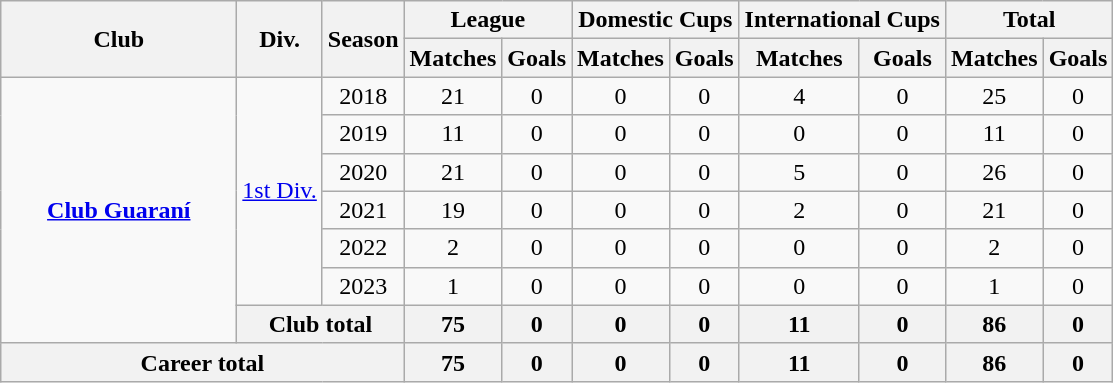<table class="wikitable center" style="text-align:center">
<tr>
<th rowspan="2" width="150px">Club</th>
<th rowspan="2">Div.</th>
<th rowspan="2">Season</th>
<th colspan="2">League</th>
<th colspan="2">Domestic Cups</th>
<th colspan="2">International Cups</th>
<th colspan="2">Total</th>
</tr>
<tr>
<th>Matches</th>
<th>Goals</th>
<th>Matches</th>
<th>Goals</th>
<th>Matches</th>
<th>Goals</th>
<th>Matches</th>
<th>Goals</th>
</tr>
<tr>
<td rowspan="7"><strong><a href='#'>Club Guaraní</a></strong><br><small></small></td>
<td rowspan="6"><a href='#'>1st Div.</a></td>
<td>2018</td>
<td>21</td>
<td>0</td>
<td>0</td>
<td>0</td>
<td>4</td>
<td>0</td>
<td>25</td>
<td>0</td>
</tr>
<tr>
<td>2019</td>
<td>11</td>
<td>0</td>
<td>0</td>
<td>0</td>
<td>0</td>
<td>0</td>
<td>11</td>
<td>0</td>
</tr>
<tr>
<td>2020</td>
<td>21</td>
<td>0</td>
<td>0</td>
<td>0</td>
<td>5</td>
<td>0</td>
<td>26</td>
<td>0</td>
</tr>
<tr>
<td>2021</td>
<td>19</td>
<td>0</td>
<td>0</td>
<td>0</td>
<td>2</td>
<td>0</td>
<td>21</td>
<td>0</td>
</tr>
<tr>
<td>2022</td>
<td>2</td>
<td>0</td>
<td>0</td>
<td>0</td>
<td>0</td>
<td>0</td>
<td>2</td>
<td>0</td>
</tr>
<tr>
<td>2023</td>
<td>1</td>
<td>0</td>
<td>0</td>
<td>0</td>
<td>0</td>
<td>0</td>
<td>1</td>
<td>0</td>
</tr>
<tr>
<th colspan="2">Club total</th>
<th>75</th>
<th>0</th>
<th>0</th>
<th>0</th>
<th>11</th>
<th>0</th>
<th>86</th>
<th>0</th>
</tr>
<tr>
<th colspan="3">Career total</th>
<th>75</th>
<th>0</th>
<th>0</th>
<th>0</th>
<th>11</th>
<th>0</th>
<th>86</th>
<th>0</th>
</tr>
</table>
